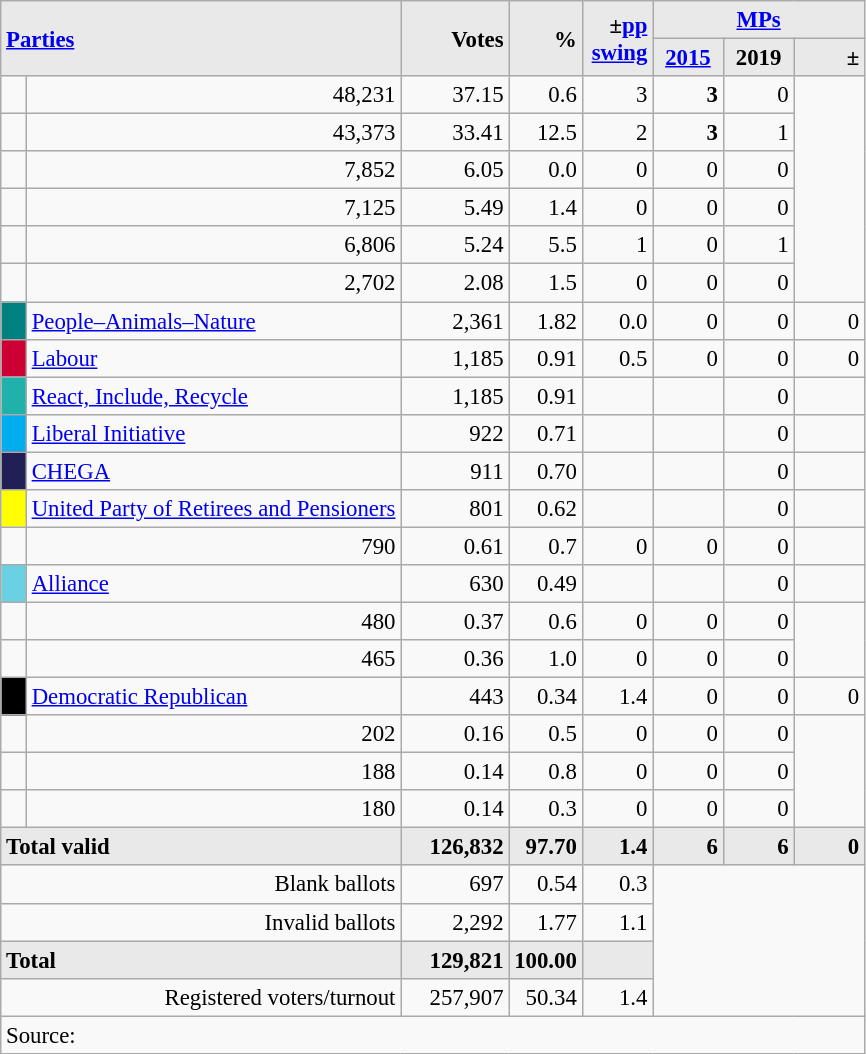<table class="wikitable" style="text-align:right; font-size:95%;">
<tr>
<th rowspan="2" colspan="2" style="background:#e9e9e9; text-align:left;" alignleft><a href='#'>Parties</a></th>
<th rowspan="2" style="background:#e9e9e9; text-align:right;">Votes</th>
<th rowspan="2" style="background:#e9e9e9; text-align:right;">%</th>
<th rowspan="2" style="background:#e9e9e9; text-align:right;">±<a href='#'>pp</a> <a href='#'>swing</a></th>
<th colspan="3" style="background:#e9e9e9; text-align:center;"><a href='#'>MPs</a></th>
</tr>
<tr style="background-color:#E9E9E9">
<th style="background-color:#E9E9E9;text-align:center;"><a href='#'>2015</a></th>
<th style="background-color:#E9E9E9;text-align:center;">2019</th>
<th style="background:#e9e9e9; text-align:right;">±</th>
</tr>
<tr>
<td></td>
<td>48,231</td>
<td>37.15</td>
<td>0.6</td>
<td>3</td>
<td><strong>3</strong></td>
<td>0</td>
</tr>
<tr>
<td></td>
<td>43,373</td>
<td>33.41</td>
<td>12.5</td>
<td>2</td>
<td><strong>3</strong></td>
<td>1</td>
</tr>
<tr>
<td></td>
<td>7,852</td>
<td>6.05</td>
<td>0.0</td>
<td>0</td>
<td>0</td>
<td>0</td>
</tr>
<tr>
<td></td>
<td>7,125</td>
<td>5.49</td>
<td>1.4</td>
<td>0</td>
<td>0</td>
<td>0</td>
</tr>
<tr>
<td></td>
<td>6,806</td>
<td>5.24</td>
<td>5.5</td>
<td>1</td>
<td>0</td>
<td>1</td>
</tr>
<tr>
<td></td>
<td>2,702</td>
<td>2.08</td>
<td>1.5</td>
<td>0</td>
<td>0</td>
<td>0</td>
</tr>
<tr>
<td style="width: 10px" bgcolor="teal" align="center"></td>
<td align="left"><a href='#'>People–Animals–Nature</a></td>
<td>2,361</td>
<td>1.82</td>
<td>0.0</td>
<td>0</td>
<td>0</td>
<td>0</td>
</tr>
<tr>
<td style="width: 10px" bgcolor=#CC0033 align="center"></td>
<td align=left><a href='#'>Labour</a></td>
<td>1,185</td>
<td>0.91</td>
<td>0.5</td>
<td>0</td>
<td>0</td>
<td>0</td>
</tr>
<tr>
<td style="width: 10px" bgcolor=LightSeaGreen align="center"></td>
<td align=left><a href='#'>React, Include, Recycle</a></td>
<td>1,185</td>
<td>0.91</td>
<td></td>
<td></td>
<td>0</td>
<td></td>
</tr>
<tr>
<td style="width: 10px" bgcolor="#00ADEF" align="center"></td>
<td align="left"><a href='#'>Liberal Initiative</a></td>
<td>922</td>
<td>0.71</td>
<td></td>
<td></td>
<td>0</td>
<td></td>
</tr>
<tr>
<td style="width: 10px" bgcolor="#202056" align="center"></td>
<td align="left"><a href='#'>CHEGA</a></td>
<td>911</td>
<td>0.70</td>
<td></td>
<td></td>
<td>0</td>
<td></td>
</tr>
<tr>
<td style="width: 10px" bgcolor=yellow align="center"></td>
<td align=left><a href='#'>United Party of Retirees and Pensioners</a></td>
<td>801</td>
<td>0.62</td>
<td></td>
<td></td>
<td>0</td>
<td></td>
</tr>
<tr>
<td></td>
<td>790</td>
<td>0.61</td>
<td>0.7</td>
<td>0</td>
<td>0</td>
<td>0</td>
</tr>
<tr>
<td style="width: 10px" bgcolor="#6AD1E3" align="center"></td>
<td align="left"><a href='#'>Alliance</a></td>
<td>630</td>
<td>0.49</td>
<td></td>
<td></td>
<td>0</td>
<td></td>
</tr>
<tr>
<td></td>
<td>480</td>
<td>0.37</td>
<td>0.6</td>
<td>0</td>
<td>0</td>
<td>0</td>
</tr>
<tr>
<td></td>
<td>465</td>
<td>0.36</td>
<td>1.0</td>
<td>0</td>
<td>0</td>
<td>0</td>
</tr>
<tr>
<td style="width: 10px" bgcolor=black align="center"></td>
<td align=left><a href='#'>Democratic Republican</a></td>
<td>443</td>
<td>0.34</td>
<td>1.4</td>
<td>0</td>
<td>0</td>
<td>0</td>
</tr>
<tr>
<td></td>
<td>202</td>
<td>0.16</td>
<td>0.5</td>
<td>0</td>
<td>0</td>
<td>0</td>
</tr>
<tr>
<td></td>
<td>188</td>
<td>0.14</td>
<td>0.8</td>
<td>0</td>
<td>0</td>
<td>0</td>
</tr>
<tr>
<td></td>
<td>180</td>
<td>0.14</td>
<td>0.3</td>
<td>0</td>
<td>0</td>
<td>0</td>
</tr>
<tr>
<td colspan=2 align=left style="background-color:#E9E9E9"><strong>Total valid</strong></td>
<td width="65" align="right" style="background-color:#E9E9E9"><strong>126,832</strong></td>
<td width="40" align="right" style="background-color:#E9E9E9"><strong>97.70</strong></td>
<td width="40" align="right" style="background-color:#E9E9E9"><strong>1.4</strong></td>
<td width="40" align="right" style="background-color:#E9E9E9"><strong>6</strong></td>
<td width="40" align="right" style="background-color:#E9E9E9"><strong>6</strong></td>
<td width="40" align="right" style="background-color:#E9E9E9"><strong>0</strong></td>
</tr>
<tr>
<td colspan=2>Blank ballots</td>
<td>697</td>
<td>0.54</td>
<td>0.3</td>
<td colspan=4 rowspan=4></td>
</tr>
<tr>
<td colspan=2>Invalid ballots</td>
<td>2,292</td>
<td>1.77</td>
<td>1.1</td>
</tr>
<tr>
<td colspan=2 width="259" align=left style="background-color:#E9E9E9"><strong>Total</strong></td>
<td width="50" align="right" style="background-color:#E9E9E9"><strong>129,821</strong></td>
<td width="40" align="right" style="background-color:#E9E9E9"><strong>100.00</strong></td>
<td width="40" align="right" style="background-color:#E9E9E9"></td>
</tr>
<tr>
<td colspan=2>Registered voters/turnout</td>
<td>257,907</td>
<td>50.34</td>
<td>1.4</td>
</tr>
<tr>
<td colspan=11 align=left>Source: </td>
</tr>
</table>
